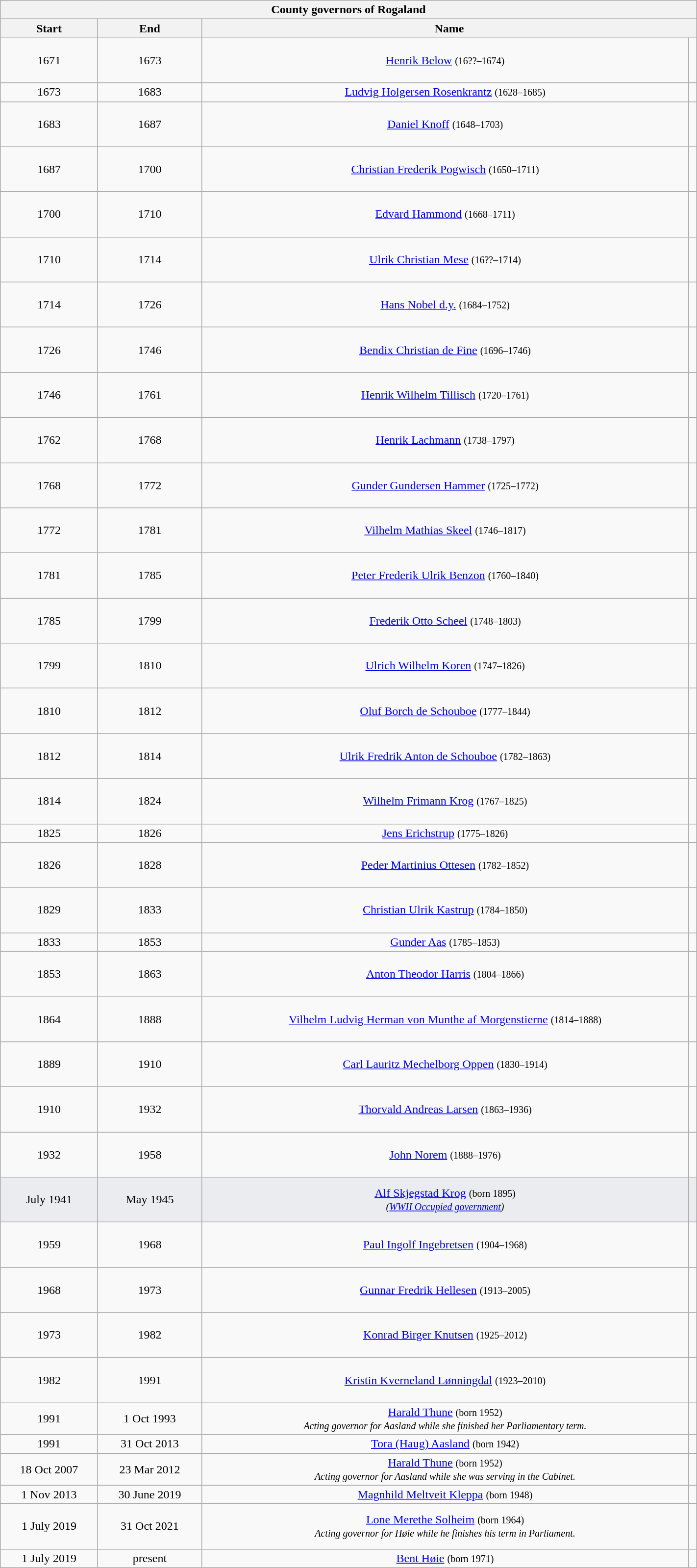<table class="wikitable" style="text-align:center; width:75%;">
<tr>
<th colspan=5>County governors of Rogaland</th>
</tr>
<tr>
<th>Start</th>
<th>End</th>
<th colspan="2">Name</th>
</tr>
<tr>
<td>1671</td>
<td>1673</td>
<td><a href='#'>Henrik Below</a> <small>(16??–1674)</small></td>
<td><br><br><br></td>
</tr>
<tr>
<td>1673</td>
<td>1683</td>
<td><a href='#'>Ludvig Holgersen Rosenkrantz</a> <small>(1628–1685)</small></td>
<td></td>
</tr>
<tr>
<td>1683</td>
<td>1687</td>
<td><a href='#'>Daniel Knoff</a> <small>(1648–1703)</small></td>
<td><br><br><br></td>
</tr>
<tr>
<td>1687</td>
<td>1700</td>
<td><a href='#'>Christian Frederik Pogwisch</a> <small>(1650–1711)</small></td>
<td><br><br><br></td>
</tr>
<tr>
<td>1700</td>
<td>1710</td>
<td><a href='#'>Edvard Hammond</a> <small>(1668–1711)</small></td>
<td><br><br><br></td>
</tr>
<tr>
<td>1710</td>
<td>1714</td>
<td><a href='#'>Ulrik Christian Mese</a> <small>(16??–1714)</small></td>
<td><br><br><br></td>
</tr>
<tr>
<td>1714</td>
<td>1726</td>
<td><a href='#'>Hans Nobel d.y.</a> <small>(1684–1752)</small></td>
<td><br><br><br></td>
</tr>
<tr>
<td>1726</td>
<td>1746</td>
<td><a href='#'>Bendix Christian de Fine</a> <small>(1696–1746)</small></td>
<td><br><br><br></td>
</tr>
<tr>
<td>1746</td>
<td>1761</td>
<td><a href='#'>Henrik Wilhelm Tillisch</a> <small>(1720–1761)</small></td>
<td><br><br><br></td>
</tr>
<tr>
<td>1762</td>
<td>1768</td>
<td><a href='#'>Henrik Lachmann</a> <small>(1738–1797)</small></td>
<td><br><br><br></td>
</tr>
<tr>
<td>1768</td>
<td>1772</td>
<td><a href='#'>Gunder Gundersen Hammer</a> <small>(1725–1772)</small></td>
<td><br><br><br></td>
</tr>
<tr>
<td>1772</td>
<td>1781</td>
<td><a href='#'>Vilhelm Mathias Skeel</a> <small>(1746–1817)</small></td>
<td><br><br><br></td>
</tr>
<tr>
<td>1781</td>
<td>1785</td>
<td><a href='#'>Peter Frederik Ulrik Benzon</a> <small>(1760–1840)</small></td>
<td><br><br><br></td>
</tr>
<tr>
<td>1785</td>
<td>1799</td>
<td><a href='#'>Frederik Otto Scheel</a> <small>(1748–1803)</small></td>
<td><br><br><br></td>
</tr>
<tr>
<td>1799</td>
<td>1810</td>
<td><a href='#'>Ulrich Wilhelm Koren</a> <small>(1747–1826)</small></td>
<td><br><br><br></td>
</tr>
<tr>
<td>1810</td>
<td>1812</td>
<td><a href='#'>Oluf Borch de Schouboe</a> <small>(1777–1844)</small></td>
<td><br><br><br></td>
</tr>
<tr>
<td>1812</td>
<td>1814</td>
<td><a href='#'>Ulrik Fredrik Anton de Schouboe</a> <small>(1782–1863)</small></td>
<td><br><br><br></td>
</tr>
<tr>
<td>1814</td>
<td>1824</td>
<td><a href='#'>Wilhelm Frimann Krog</a> <small>(1767–1825)</small></td>
<td><br><br><br></td>
</tr>
<tr>
<td>1825</td>
<td>1826</td>
<td><a href='#'>Jens Erichstrup</a> <small>(1775–1826)</small></td>
<td></td>
</tr>
<tr>
<td>1826</td>
<td>1828</td>
<td><a href='#'>Peder Martinius Ottesen</a> <small>(1782–1852)</small></td>
<td><br><br><br></td>
</tr>
<tr>
<td>1829</td>
<td>1833</td>
<td><a href='#'>Christian Ulrik Kastrup</a> <small>(1784–1850)</small></td>
<td><br><br><br></td>
</tr>
<tr>
<td>1833</td>
<td>1853</td>
<td><a href='#'>Gunder Aas</a> <small>(1785–1853)</small></td>
<td></td>
</tr>
<tr>
<td>1853</td>
<td>1863</td>
<td><a href='#'>Anton Theodor Harris</a> <small>(1804–1866)</small></td>
<td><br><br><br></td>
</tr>
<tr>
<td>1864</td>
<td>1888</td>
<td><a href='#'>Vilhelm Ludvig Herman von Munthe af Morgenstierne</a> <small>(1814–1888)</small></td>
<td><br><br><br></td>
</tr>
<tr>
<td>1889</td>
<td>1910</td>
<td><a href='#'>Carl Lauritz Mechelborg Oppen</a> <small>(1830–1914)</small></td>
<td><br><br><br></td>
</tr>
<tr>
<td>1910</td>
<td>1932</td>
<td><a href='#'>Thorvald Andreas Larsen</a> <small>(1863–1936)</small></td>
<td><br><br><br></td>
</tr>
<tr>
<td>1932</td>
<td>1958</td>
<td><a href='#'>John Norem</a> <small>(1888–1976)</small></td>
<td><br><br><br></td>
</tr>
<tr bgcolor="#EAECF0">
<td>July 1941</td>
<td>May 1945</td>
<td><a href='#'>Alf Skjegstad Krog</a> <small>(born 1895)<br><em>(<a href='#'>WWII Occupied government</a>)</em></small></td>
<td><br><br><br></td>
</tr>
<tr>
<td>1959</td>
<td>1968</td>
<td><a href='#'>Paul Ingolf Ingebretsen</a> <small>(1904–1968)</small></td>
<td><br><br><br></td>
</tr>
<tr>
<td>1968</td>
<td>1973</td>
<td><a href='#'>Gunnar Fredrik Hellesen</a> <small>(1913–2005)</small></td>
<td><br><br><br></td>
</tr>
<tr>
<td>1973</td>
<td>1982</td>
<td><a href='#'>Konrad Birger Knutsen</a> <small>(1925–2012)</small></td>
<td><br><br><br></td>
</tr>
<tr>
<td>1982</td>
<td>1991</td>
<td><a href='#'>Kristin Kverneland Lønningdal</a> <small>(1923–2010)</small></td>
<td><br><br><br></td>
</tr>
<tr>
<td>1991</td>
<td>1 Oct 1993</td>
<td><a href='#'>Harald Thune</a> <small>(born 1952)<br> <em>Acting governor for Aasland while she finished her Parliamentary term.</em></small></td>
<td></td>
</tr>
<tr>
<td>1991</td>
<td>31 Oct 2013</td>
<td><a href='#'>Tora (Haug) Aasland</a> <small>(born 1942)</small></td>
<td></td>
</tr>
<tr>
<td>18 Oct 2007</td>
<td>23 Mar 2012</td>
<td><a href='#'>Harald Thune</a> <small>(born 1952)<br><em>Acting governor for Aasland while she was serving in the Cabinet.</em></small></td>
<td></td>
</tr>
<tr>
<td>1 Nov 2013</td>
<td>30 June 2019</td>
<td><a href='#'>Magnhild Meltveit Kleppa</a> <small>(born 1948)</small></td>
<td></td>
</tr>
<tr>
<td>1 July 2019</td>
<td>31 Oct 2021</td>
<td><a href='#'>Lone Merethe Solheim</a> <small>(born 1964)<br><em>Acting governor for Høie while he finishes his term in Parliament.</em></small></td>
<td><br><br><br></td>
</tr>
<tr>
<td>1 July 2019</td>
<td>present</td>
<td><a href='#'>Bent Høie</a> <small>(born 1971)</small></td>
<td></td>
</tr>
</table>
